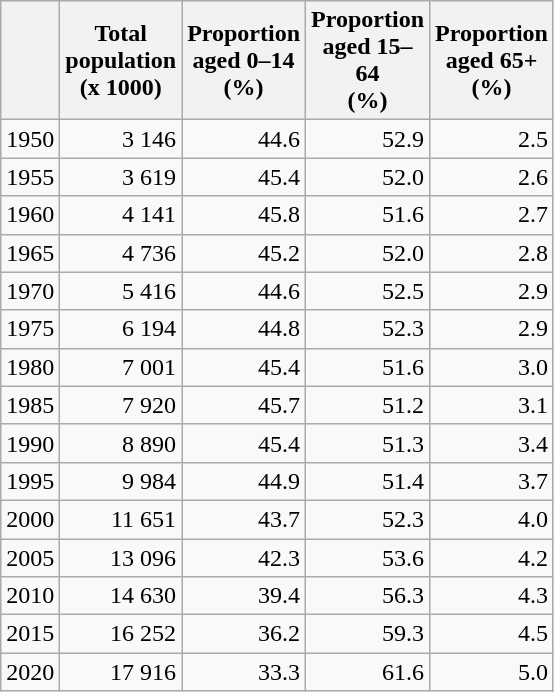<table class="wikitable" style="text-align: right;">
<tr>
<th></th>
<th width="70pt">Total population<br> (x 1000)</th>
<th width="70pt">Proportion<br>aged 0–14<br>(%)</th>
<th width="70pt">Proportion<br>aged 15–64<br>(%)</th>
<th width="70pt">Proportion<br>aged 65+<br>(%)</th>
</tr>
<tr>
<td>1950</td>
<td>3 146</td>
<td>44.6</td>
<td>52.9</td>
<td>2.5</td>
</tr>
<tr>
<td>1955</td>
<td>3 619</td>
<td>45.4</td>
<td>52.0</td>
<td>2.6</td>
</tr>
<tr>
<td>1960</td>
<td>4 141</td>
<td>45.8</td>
<td>51.6</td>
<td>2.7</td>
</tr>
<tr>
<td>1965</td>
<td>4 736</td>
<td>45.2</td>
<td>52.0</td>
<td>2.8</td>
</tr>
<tr>
<td>1970</td>
<td>5 416</td>
<td>44.6</td>
<td>52.5</td>
<td>2.9</td>
</tr>
<tr>
<td>1975</td>
<td>6 194</td>
<td>44.8</td>
<td>52.3</td>
<td>2.9</td>
</tr>
<tr>
<td>1980</td>
<td>7 001</td>
<td>45.4</td>
<td>51.6</td>
<td>3.0</td>
</tr>
<tr>
<td>1985</td>
<td>7 920</td>
<td>45.7</td>
<td>51.2</td>
<td>3.1</td>
</tr>
<tr>
<td>1990</td>
<td>8 890</td>
<td>45.4</td>
<td>51.3</td>
<td>3.4</td>
</tr>
<tr>
<td>1995</td>
<td>9 984</td>
<td>44.9</td>
<td>51.4</td>
<td>3.7</td>
</tr>
<tr>
<td>2000</td>
<td>11 651</td>
<td>43.7</td>
<td>52.3</td>
<td>4.0</td>
</tr>
<tr>
<td>2005</td>
<td>13 096</td>
<td>42.3</td>
<td>53.6</td>
<td>4.2</td>
</tr>
<tr>
<td>2010</td>
<td>14 630</td>
<td>39.4</td>
<td>56.3</td>
<td>4.3</td>
</tr>
<tr>
<td>2015</td>
<td>16 252</td>
<td>36.2</td>
<td>59.3</td>
<td>4.5</td>
</tr>
<tr>
<td>2020</td>
<td>17 916</td>
<td>33.3</td>
<td>61.6</td>
<td>5.0</td>
</tr>
</table>
